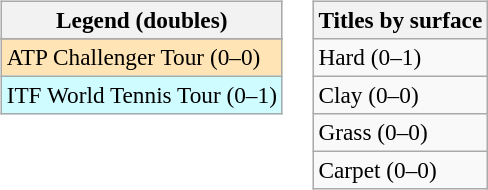<table>
<tr valign=top>
<td><br><table class=wikitable style=font-size:97%>
<tr>
<th>Legend (doubles)</th>
</tr>
<tr bgcolor=e5d1cb>
</tr>
<tr bgcolor=moccasin>
<td>ATP Challenger Tour (0–0)</td>
</tr>
<tr bgcolor=cffcff>
<td>ITF World Tennis Tour (0–1)</td>
</tr>
</table>
</td>
<td><br><table class=wikitable style=font-size:97%>
<tr>
<th>Titles by surface</th>
</tr>
<tr>
<td>Hard (0–1)</td>
</tr>
<tr>
<td>Clay (0–0)</td>
</tr>
<tr>
<td>Grass (0–0)</td>
</tr>
<tr>
<td>Carpet (0–0)</td>
</tr>
</table>
</td>
</tr>
</table>
